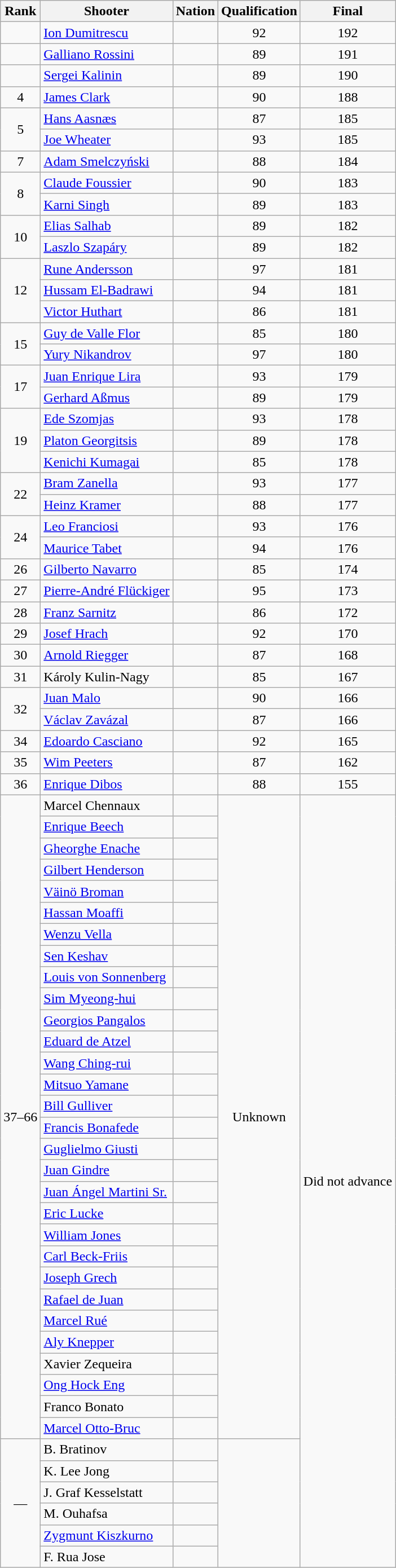<table class="wikitable sortable" style="text-align:center">
<tr>
<th>Rank</th>
<th>Shooter</th>
<th>Nation</th>
<th>Qualification</th>
<th>Final</th>
</tr>
<tr>
<td></td>
<td align=left><a href='#'>Ion Dumitrescu</a></td>
<td align=left></td>
<td>92</td>
<td>192</td>
</tr>
<tr>
<td></td>
<td align=left><a href='#'>Galliano Rossini</a></td>
<td align=left></td>
<td>89</td>
<td>191</td>
</tr>
<tr>
<td></td>
<td align=left><a href='#'>Sergei Kalinin</a></td>
<td align=left></td>
<td>89</td>
<td>190</td>
</tr>
<tr>
<td>4</td>
<td align=left><a href='#'>James Clark</a></td>
<td align=left></td>
<td>90</td>
<td>188</td>
</tr>
<tr>
<td rowspan=2>5</td>
<td align=left><a href='#'>Hans Aasnæs</a></td>
<td align=left></td>
<td>87</td>
<td>185</td>
</tr>
<tr>
<td align=left><a href='#'>Joe Wheater</a></td>
<td align=left></td>
<td>93</td>
<td>185</td>
</tr>
<tr>
<td>7</td>
<td align=left><a href='#'>Adam Smelczyński</a></td>
<td align=left></td>
<td>88</td>
<td>184</td>
</tr>
<tr>
<td rowspan=2>8</td>
<td align=left><a href='#'>Claude Foussier</a></td>
<td align=left></td>
<td>90</td>
<td>183</td>
</tr>
<tr>
<td align=left><a href='#'>Karni Singh</a></td>
<td align=left></td>
<td>89</td>
<td>183</td>
</tr>
<tr>
<td rowspan=2>10</td>
<td align=left><a href='#'>Elias Salhab</a></td>
<td align=left></td>
<td>89</td>
<td>182</td>
</tr>
<tr>
<td align=left><a href='#'>Laszlo Szapáry</a></td>
<td align=left></td>
<td>89</td>
<td>182</td>
</tr>
<tr>
<td rowspan=3>12</td>
<td align=left><a href='#'>Rune Andersson</a></td>
<td align=left></td>
<td>97</td>
<td>181</td>
</tr>
<tr>
<td align=left><a href='#'>Hussam El-Badrawi</a></td>
<td align=left></td>
<td>94</td>
<td>181</td>
</tr>
<tr>
<td align=left><a href='#'>Victor Huthart</a></td>
<td align=left></td>
<td>86</td>
<td>181</td>
</tr>
<tr>
<td rowspan=2>15</td>
<td align=left><a href='#'>Guy de Valle Flor</a></td>
<td align=left></td>
<td>85</td>
<td>180</td>
</tr>
<tr>
<td align=left><a href='#'>Yury Nikandrov</a></td>
<td align=left></td>
<td>97</td>
<td>180</td>
</tr>
<tr>
<td rowspan=2>17</td>
<td align=left><a href='#'>Juan Enrique Lira</a></td>
<td align=left></td>
<td>93</td>
<td>179</td>
</tr>
<tr>
<td align=left><a href='#'>Gerhard Aßmus</a></td>
<td align=left></td>
<td>89</td>
<td>179</td>
</tr>
<tr>
<td rowspan=3>19</td>
<td align=left><a href='#'>Ede Szomjas</a></td>
<td align=left></td>
<td>93</td>
<td>178</td>
</tr>
<tr>
<td align=left><a href='#'>Platon Georgitsis</a></td>
<td align=left></td>
<td>89</td>
<td>178</td>
</tr>
<tr>
<td align=left><a href='#'>Kenichi Kumagai</a></td>
<td align=left></td>
<td>85</td>
<td>178</td>
</tr>
<tr>
<td rowspan=2>22</td>
<td align=left><a href='#'>Bram Zanella</a></td>
<td align=left></td>
<td>93</td>
<td>177</td>
</tr>
<tr>
<td align=left><a href='#'>Heinz Kramer</a></td>
<td align=left></td>
<td>88</td>
<td>177</td>
</tr>
<tr>
<td rowspan=2>24</td>
<td align=left><a href='#'>Leo Franciosi</a></td>
<td align=left></td>
<td>93</td>
<td>176</td>
</tr>
<tr>
<td align=left><a href='#'>Maurice Tabet</a></td>
<td align=left></td>
<td>94</td>
<td>176</td>
</tr>
<tr>
<td>26</td>
<td align=left><a href='#'>Gilberto Navarro</a></td>
<td align=left></td>
<td>85</td>
<td>174</td>
</tr>
<tr>
<td>27</td>
<td align=left><a href='#'>Pierre-André Flückiger</a></td>
<td align=left></td>
<td>95</td>
<td>173</td>
</tr>
<tr>
<td>28</td>
<td align=left><a href='#'>Franz Sarnitz</a></td>
<td align=left></td>
<td>86</td>
<td>172</td>
</tr>
<tr>
<td>29</td>
<td align=left><a href='#'>Josef Hrach</a></td>
<td align=left></td>
<td>92</td>
<td>170</td>
</tr>
<tr>
<td>30</td>
<td align=left><a href='#'>Arnold Riegger</a></td>
<td align=left></td>
<td>87</td>
<td>168</td>
</tr>
<tr>
<td>31</td>
<td align=left>Károly Kulin-Nagy</td>
<td align=left></td>
<td>85</td>
<td>167</td>
</tr>
<tr>
<td rowspan=2>32</td>
<td align=left><a href='#'>Juan Malo</a></td>
<td align=left></td>
<td>90</td>
<td>166</td>
</tr>
<tr>
<td align=left><a href='#'>Václav Zavázal</a></td>
<td align=left></td>
<td>87</td>
<td>166</td>
</tr>
<tr>
<td>34</td>
<td align=left><a href='#'>Edoardo Casciano</a></td>
<td align=left></td>
<td>92</td>
<td>165</td>
</tr>
<tr>
<td>35</td>
<td align=left><a href='#'>Wim Peeters</a></td>
<td align=left></td>
<td>87</td>
<td>162</td>
</tr>
<tr>
<td>36</td>
<td align=left><a href='#'>Enrique Dibos</a></td>
<td align=left></td>
<td>88</td>
<td>155</td>
</tr>
<tr>
<td rowspan=30 data-sort-value=37>37–66</td>
<td align=left>Marcel Chennaux</td>
<td align=left></td>
<td rowspan=30 data-sort-value=1>Unknown</td>
<td rowspan=36 data-sort-value=0>Did not advance</td>
</tr>
<tr>
<td align=left><a href='#'>Enrique Beech</a></td>
<td align=left></td>
</tr>
<tr>
<td align=left><a href='#'>Gheorghe Enache</a></td>
<td align=left></td>
</tr>
<tr>
<td align=left><a href='#'>Gilbert Henderson</a></td>
<td align=left></td>
</tr>
<tr>
<td align=left><a href='#'>Väinö Broman</a></td>
<td align=left></td>
</tr>
<tr>
<td align=left><a href='#'>Hassan Moaffi</a></td>
<td align=left></td>
</tr>
<tr>
<td align=left><a href='#'>Wenzu Vella</a></td>
<td align=left></td>
</tr>
<tr>
<td align=left><a href='#'>Sen Keshav</a></td>
<td align=left></td>
</tr>
<tr>
<td align=left><a href='#'>Louis von Sonnenberg</a></td>
<td align=left></td>
</tr>
<tr>
<td align=left><a href='#'>Sim Myeong-hui</a></td>
<td align=left></td>
</tr>
<tr>
<td align=left><a href='#'>Georgios Pangalos</a></td>
<td align=left></td>
</tr>
<tr>
<td align=left><a href='#'>Eduard de Atzel</a></td>
<td align=left></td>
</tr>
<tr>
<td align=left><a href='#'>Wang Ching-rui</a></td>
<td align=left></td>
</tr>
<tr>
<td align=left><a href='#'>Mitsuo Yamane</a></td>
<td align=left></td>
</tr>
<tr>
<td align=left><a href='#'>Bill Gulliver</a></td>
<td align=left></td>
</tr>
<tr>
<td align=left><a href='#'>Francis Bonafede</a></td>
<td align=left></td>
</tr>
<tr>
<td align=left><a href='#'>Guglielmo Giusti</a></td>
<td align=left></td>
</tr>
<tr>
<td align=left><a href='#'>Juan Gindre</a></td>
<td align=left></td>
</tr>
<tr>
<td align=left><a href='#'>Juan Ángel Martini Sr.</a></td>
<td align=left></td>
</tr>
<tr>
<td align=left><a href='#'>Eric Lucke</a></td>
<td align=left></td>
</tr>
<tr>
<td align=left><a href='#'>William Jones</a></td>
<td align=left></td>
</tr>
<tr>
<td align=left><a href='#'>Carl Beck-Friis</a></td>
<td align=left></td>
</tr>
<tr>
<td align=left><a href='#'>Joseph Grech</a></td>
<td align=left></td>
</tr>
<tr>
<td align=left><a href='#'>Rafael de Juan</a></td>
<td align=left></td>
</tr>
<tr>
<td align=left><a href='#'>Marcel Rué</a></td>
<td align=left></td>
</tr>
<tr>
<td align=left><a href='#'>Aly Knepper</a></td>
<td align=left></td>
</tr>
<tr>
<td align=left>Xavier Zequeira</td>
<td align=left></td>
</tr>
<tr>
<td align=left><a href='#'>Ong Hock Eng</a></td>
<td align=left></td>
</tr>
<tr>
<td align=left>Franco Bonato</td>
<td align=left></td>
</tr>
<tr>
<td align=left><a href='#'>Marcel Otto-Bruc</a></td>
<td align=left></td>
</tr>
<tr>
<td rowspan=6 data-sort-value=67>—</td>
<td align=left>B. Bratinov</td>
<td align=left></td>
<td rowspan=6 data-sort-value=0></td>
</tr>
<tr>
<td align=left>K. Lee Jong</td>
<td align=left></td>
</tr>
<tr>
<td align=left>J. Graf Kesselstatt</td>
<td align=left></td>
</tr>
<tr>
<td align=left>M. Ouhafsa</td>
<td align=left></td>
</tr>
<tr>
<td align=left><a href='#'>Zygmunt Kiszkurno</a></td>
<td align=left></td>
</tr>
<tr>
<td align=left>F. Rua Jose</td>
<td align=left></td>
</tr>
</table>
